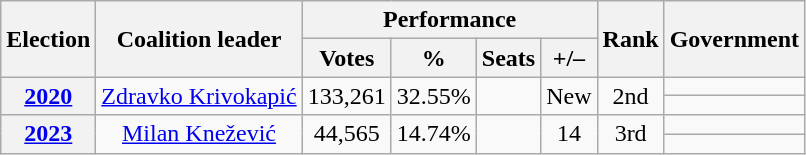<table class="wikitable" style="text-align:center">
<tr>
<th rowspan="2"><strong>Election</strong></th>
<th rowspan="2">Coalition leader</th>
<th colspan="4" scope="col">Performance</th>
<th rowspan="2">Rank</th>
<th rowspan="2">Government</th>
</tr>
<tr>
<th>Votes</th>
<th>%</th>
<th>Seats</th>
<th>+/–</th>
</tr>
<tr>
<th rowspan="2"><a href='#'>2020</a></th>
<td rowspan="2"><a href='#'>Zdravko Krivokapić</a></td>
<td rowspan="2">133,261</td>
<td rowspan="2">32.55%</td>
<td rowspan="2"></td>
<td rowspan="2">New</td>
<td rowspan="2">2nd</td>
<td> </td>
</tr>
<tr>
<td> </td>
</tr>
<tr>
<th rowspan="2"><a href='#'>2023</a></th>
<td rowspan="2"><a href='#'>Milan Knežević</a></td>
<td rowspan="2">44,565</td>
<td rowspan="2">14.74%</td>
<td rowspan="2"></td>
<td rowspan="2"> 14</td>
<td rowspan="2">3rd</td>
<td> </td>
</tr>
<tr>
<td> </td>
</tr>
</table>
